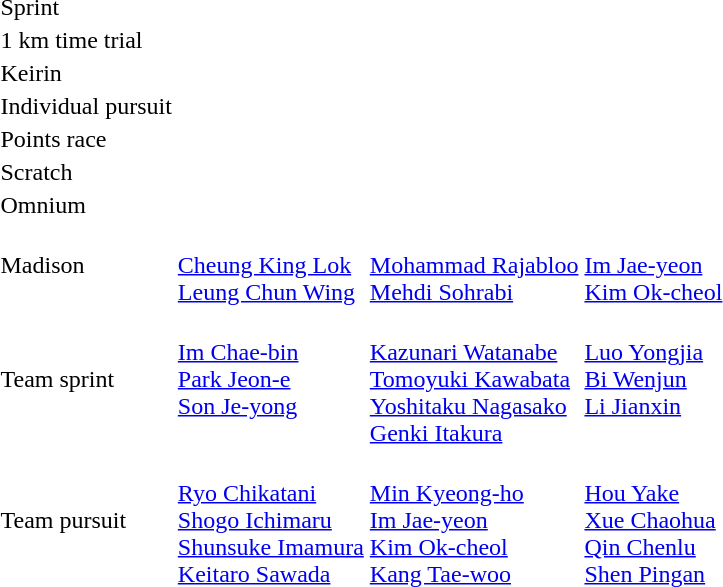<table>
<tr>
<td>Sprint</td>
<td></td>
<td></td>
<td></td>
</tr>
<tr>
<td>1 km time trial</td>
<td></td>
<td></td>
<td></td>
</tr>
<tr>
<td>Keirin</td>
<td></td>
<td></td>
<td></td>
</tr>
<tr>
<td>Individual pursuit</td>
<td></td>
<td></td>
<td></td>
</tr>
<tr>
<td>Points race</td>
<td></td>
<td></td>
<td></td>
</tr>
<tr>
<td>Scratch</td>
<td></td>
<td></td>
<td></td>
</tr>
<tr>
<td>Omnium</td>
<td></td>
<td></td>
<td></td>
</tr>
<tr>
<td>Madison</td>
<td><br><a href='#'>Cheung King Lok</a><br><a href='#'>Leung Chun Wing</a></td>
<td><br><a href='#'>Mohammad Rajabloo</a><br><a href='#'>Mehdi Sohrabi</a></td>
<td><br><a href='#'>Im Jae-yeon</a><br><a href='#'>Kim Ok-cheol</a></td>
</tr>
<tr>
<td>Team sprint</td>
<td valign=top><br><a href='#'>Im Chae-bin</a><br><a href='#'>Park Jeon-e</a><br><a href='#'>Son Je-yong</a></td>
<td><br><a href='#'>Kazunari Watanabe</a><br><a href='#'>Tomoyuki Kawabata</a><br><a href='#'>Yoshitaku Nagasako</a><br><a href='#'>Genki Itakura</a></td>
<td valign=top><br><a href='#'>Luo Yongjia</a><br><a href='#'>Bi Wenjun</a><br><a href='#'>Li Jianxin</a></td>
</tr>
<tr>
<td>Team pursuit</td>
<td><br><a href='#'>Ryo Chikatani</a><br><a href='#'>Shogo Ichimaru</a><br><a href='#'>Shunsuke Imamura</a><br><a href='#'>Keitaro Sawada</a></td>
<td><br><a href='#'>Min Kyeong-ho</a><br><a href='#'>Im Jae-yeon</a><br><a href='#'>Kim Ok-cheol</a><br><a href='#'>Kang Tae-woo</a></td>
<td><br><a href='#'>Hou Yake</a><br><a href='#'>Xue Chaohua</a><br><a href='#'>Qin Chenlu</a><br><a href='#'>Shen Pingan</a></td>
</tr>
</table>
